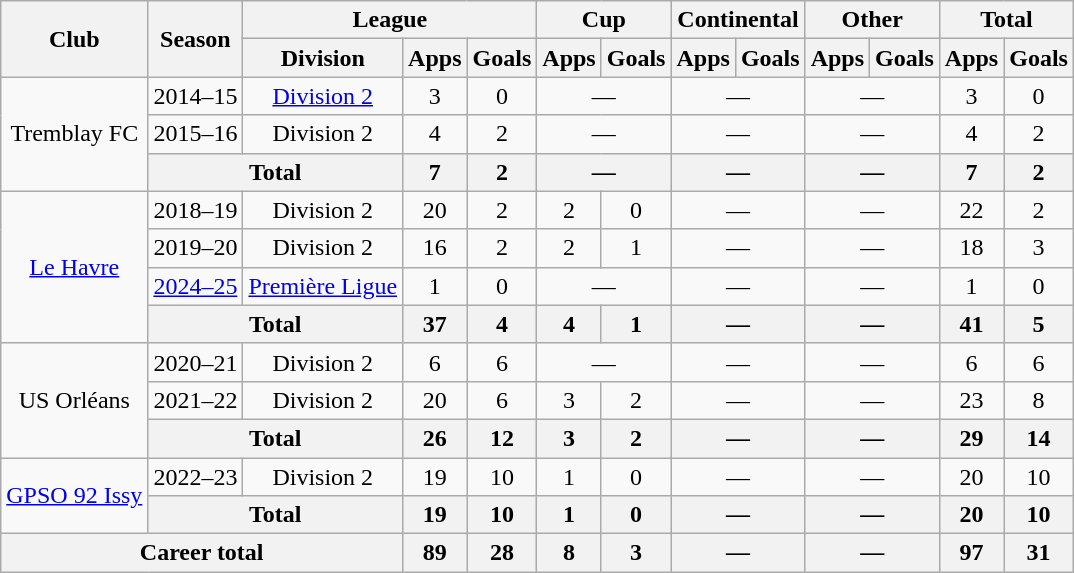<table class="wikitable" style="text-align: center;">
<tr>
<th rowspan="2">Club</th>
<th rowspan="2">Season</th>
<th colspan="3">League</th>
<th colspan="2">Cup</th>
<th colspan="2">Continental</th>
<th colspan="2">Other</th>
<th colspan="2">Total</th>
</tr>
<tr>
<th>Division</th>
<th>Apps</th>
<th>Goals</th>
<th>Apps</th>
<th>Goals</th>
<th>Apps</th>
<th>Goals</th>
<th>Apps</th>
<th>Goals</th>
<th>Apps</th>
<th>Goals</th>
</tr>
<tr>
<td rowspan="3">Tremblay FC</td>
<td>2014–15</td>
<td><a href='#'>Division 2</a></td>
<td>3</td>
<td>0</td>
<td colspan="2">—</td>
<td colspan="2">—</td>
<td colspan="2">—</td>
<td>3</td>
<td>0</td>
</tr>
<tr>
<td>2015–16</td>
<td>Division 2</td>
<td>4</td>
<td>2</td>
<td colspan="2">—</td>
<td colspan="2">—</td>
<td colspan="2">—</td>
<td>4</td>
<td>2</td>
</tr>
<tr>
<th colspan=2>Total</th>
<th>7</th>
<th>2</th>
<th colspan="2">—</th>
<th colspan="2">—</th>
<th colspan="2">—</th>
<th>7</th>
<th>2</th>
</tr>
<tr>
<td rowspan="4"><a href='#'>Le Havre</a></td>
<td>2018–19</td>
<td>Division 2</td>
<td>20</td>
<td>2</td>
<td>2</td>
<td>0</td>
<td colspan="2">—</td>
<td colspan="2">—</td>
<td>22</td>
<td>2</td>
</tr>
<tr>
<td>2019–20</td>
<td>Division 2</td>
<td>16</td>
<td>2</td>
<td>2</td>
<td>1</td>
<td colspan="2">—</td>
<td colspan="2">—</td>
<td>18</td>
<td>3</td>
</tr>
<tr>
<td><a href='#'>2024–25</a></td>
<td><a href='#'>Première Ligue</a></td>
<td>1</td>
<td>0</td>
<td colspan="2">—</td>
<td colspan="2">—</td>
<td colspan="2">—</td>
<td>1</td>
<td>0</td>
</tr>
<tr>
<th colspan=2>Total</th>
<th>37</th>
<th>4</th>
<th>4</th>
<th>1</th>
<th colspan="2">—</th>
<th colspan="2">—</th>
<th>41</th>
<th>5</th>
</tr>
<tr>
<td rowspan="3">US Orléans</td>
<td>2020–21</td>
<td>Division 2</td>
<td>6</td>
<td>6</td>
<td colspan="2">—</td>
<td colspan="2">—</td>
<td colspan="2">—</td>
<td>6</td>
<td>6</td>
</tr>
<tr>
<td>2021–22</td>
<td>Division 2</td>
<td>20</td>
<td>6</td>
<td>3</td>
<td>2</td>
<td colspan="2">—</td>
<td colspan="2">—</td>
<td>23</td>
<td>8</td>
</tr>
<tr>
<th colspan=2>Total</th>
<th>26</th>
<th>12</th>
<th>3</th>
<th>2</th>
<th colspan="2">—</th>
<th colspan="2">—</th>
<th>29</th>
<th>14</th>
</tr>
<tr>
<td rowspan="2"><a href='#'>GPSO 92 Issy</a></td>
<td>2022–23</td>
<td>Division 2</td>
<td>19</td>
<td>10</td>
<td>1</td>
<td>0</td>
<td colspan="2">—</td>
<td colspan="2">—</td>
<td>20</td>
<td>10</td>
</tr>
<tr>
<th colspan=2>Total</th>
<th>19</th>
<th>10</th>
<th>1</th>
<th>0</th>
<th colspan="2">—</th>
<th colspan="2">—</th>
<th>20</th>
<th>10</th>
</tr>
<tr>
<th colspan=3>Career total</th>
<th>89</th>
<th>28</th>
<th>8</th>
<th>3</th>
<th colspan="2">—</th>
<th colspan="2">—</th>
<th>97</th>
<th>31</th>
</tr>
</table>
